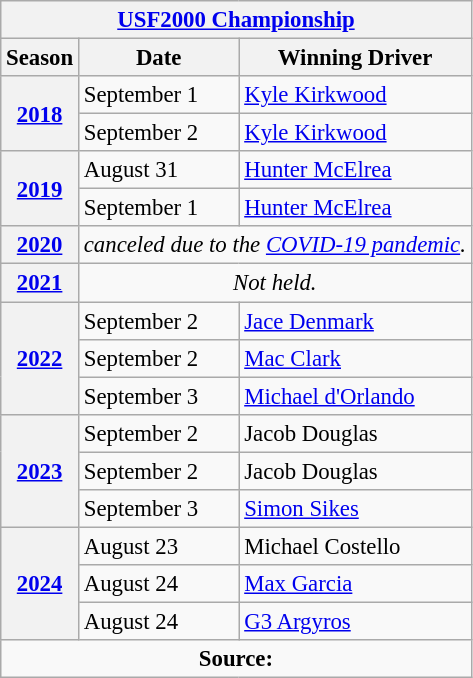<table class="wikitable" style="font-size: 95%;">
<tr>
<th colspan=3><a href='#'>USF2000 Championship</a></th>
</tr>
<tr>
<th>Season</th>
<th>Date</th>
<th>Winning Driver</th>
</tr>
<tr>
<th rowspan="2"><a href='#'>2018</a></th>
<td>September 1</td>
<td>  <a href='#'>Kyle Kirkwood</a></td>
</tr>
<tr>
<td>September 2</td>
<td>  <a href='#'>Kyle Kirkwood</a></td>
</tr>
<tr>
<th rowspan="2"><a href='#'>2019</a></th>
<td>August 31</td>
<td>  <a href='#'>Hunter McElrea</a></td>
</tr>
<tr>
<td>September 1</td>
<td>  <a href='#'>Hunter McElrea</a></td>
</tr>
<tr>
<th><a href='#'>2020</a></th>
<td align=center colspan="2"><em>canceled due to the <a href='#'>COVID-19 pandemic</a>.</em></td>
</tr>
<tr>
<th><a href='#'>2021</a></th>
<td align=center colspan="2"><em>Not held.</em></td>
</tr>
<tr>
<th rowspan="3"><a href='#'>2022</a></th>
<td>September 2</td>
<td>  <a href='#'>Jace Denmark</a></td>
</tr>
<tr>
<td>September 2</td>
<td>  <a href='#'>Mac Clark</a></td>
</tr>
<tr>
<td>September 3</td>
<td>  <a href='#'>Michael d'Orlando</a></td>
</tr>
<tr>
<th rowspan="3"><a href='#'>2023</a></th>
<td>September 2</td>
<td>  Jacob Douglas</td>
</tr>
<tr>
<td>September 2</td>
<td>  Jacob Douglas</td>
</tr>
<tr>
<td>September 3</td>
<td>  <a href='#'>Simon Sikes</a></td>
</tr>
<tr>
<th rowspan="3"><a href='#'>2024</a></th>
<td>August 23</td>
<td>  Michael Costello</td>
</tr>
<tr>
<td>August 24</td>
<td>  <a href='#'>Max Garcia</a></td>
</tr>
<tr>
<td>August 24</td>
<td>  <a href='#'>G3 Argyros</a></td>
</tr>
<tr>
<td colspan="3" align=center><strong>Source:</strong> </td>
</tr>
</table>
